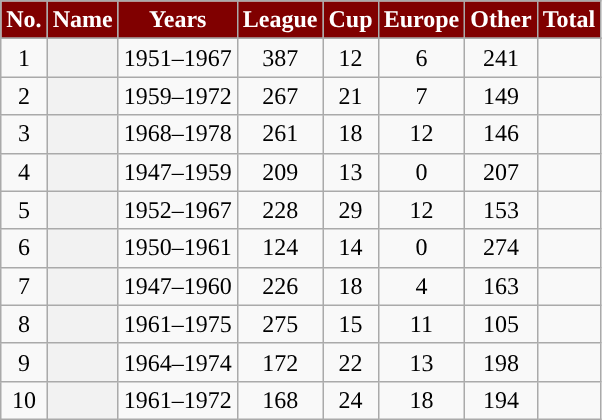<table class="wikitable plainrowheaders sortable" style="text-align: center;">
<tr>
<th style="color:#FFFFFF;background:#800000;scope=col">No.</th>
<th style="color:#FFFFFF;background:#800000;scope=col width="150px">Name</th>
<th style="color:#FFFFFF;background:#800000;scope=col width="100px">Years</th>
<th style="color:#FFFFFF;background:#800000;scope=col width="100px">League</th>
<th style="color:#FFFFFF;background:#800000;scope=col width="100px">Cup</th>
<th style="color:#FFFFFF;background:#800000;scope=col width="100px">Europe</th>
<th style="color:#FFFFFF;background:#800000;scope=col width="100px">Other</th>
<th style="color:#FFFFFF;background:#800000;scope=col width="100px">Total</th>
</tr>
<tr>
</tr>
<tr>
<td> 1</td>
<th scope=row style="text-align:left;"> </th>
<td>1951–1967</td>
<td>387</td>
<td>12</td>
<td>6</td>
<td>241</td>
<td></td>
</tr>
<tr>
<td> 2</td>
<th scope=row style="text-align:left;"> </th>
<td>1959–1972</td>
<td>267</td>
<td>21</td>
<td>7</td>
<td>149</td>
<td></td>
</tr>
<tr>
<td> 3</td>
<th scope=row style="text-align:left;"> </th>
<td>1968–1978</td>
<td>261</td>
<td>18</td>
<td>12</td>
<td>146</td>
<td></td>
</tr>
<tr>
<td> 4</td>
<th scope=row style="text-align:left;"> </th>
<td>1947–1959</td>
<td>209</td>
<td>13</td>
<td>0</td>
<td>207</td>
<td></td>
</tr>
<tr>
<td> 5</td>
<th scope=row style="text-align:left;"> </th>
<td>1952–1967</td>
<td>228</td>
<td>29</td>
<td>12</td>
<td>153</td>
<td></td>
</tr>
<tr>
<td> 6</td>
<th scope=row style="text-align:left;"> </th>
<td>1950–1961</td>
<td>124</td>
<td>14</td>
<td>0</td>
<td>274</td>
<td></td>
</tr>
<tr>
<td> 7</td>
<th scope=row style="text-align:left;"> </th>
<td>1947–1960</td>
<td>226</td>
<td>18</td>
<td>4</td>
<td>163</td>
<td></td>
</tr>
<tr>
<td> 8</td>
<th scope=row style="text-align:left;"> </th>
<td>1961–1975</td>
<td>275</td>
<td>15</td>
<td>11</td>
<td>105</td>
<td></td>
</tr>
<tr>
<td> 9</td>
<th scope=row style="text-align:left;"> </th>
<td>1964–1974</td>
<td>172</td>
<td>22</td>
<td>13</td>
<td>198</td>
<td></td>
</tr>
<tr>
<td> 10</td>
<th scope=row style="text-align:left;"> </th>
<td>1961–1972</td>
<td>168</td>
<td>24</td>
<td>18</td>
<td>194</td>
<td></td>
</tr>
</table>
